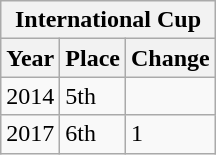<table class="wikitable">
<tr>
<th colspan="3">International Cup</th>
</tr>
<tr>
<th>Year</th>
<th>Place</th>
<th>Change</th>
</tr>
<tr>
<td>2014</td>
<td>5th</td>
<td></td>
</tr>
<tr>
<td>2017</td>
<td>6th</td>
<td> 1</td>
</tr>
</table>
